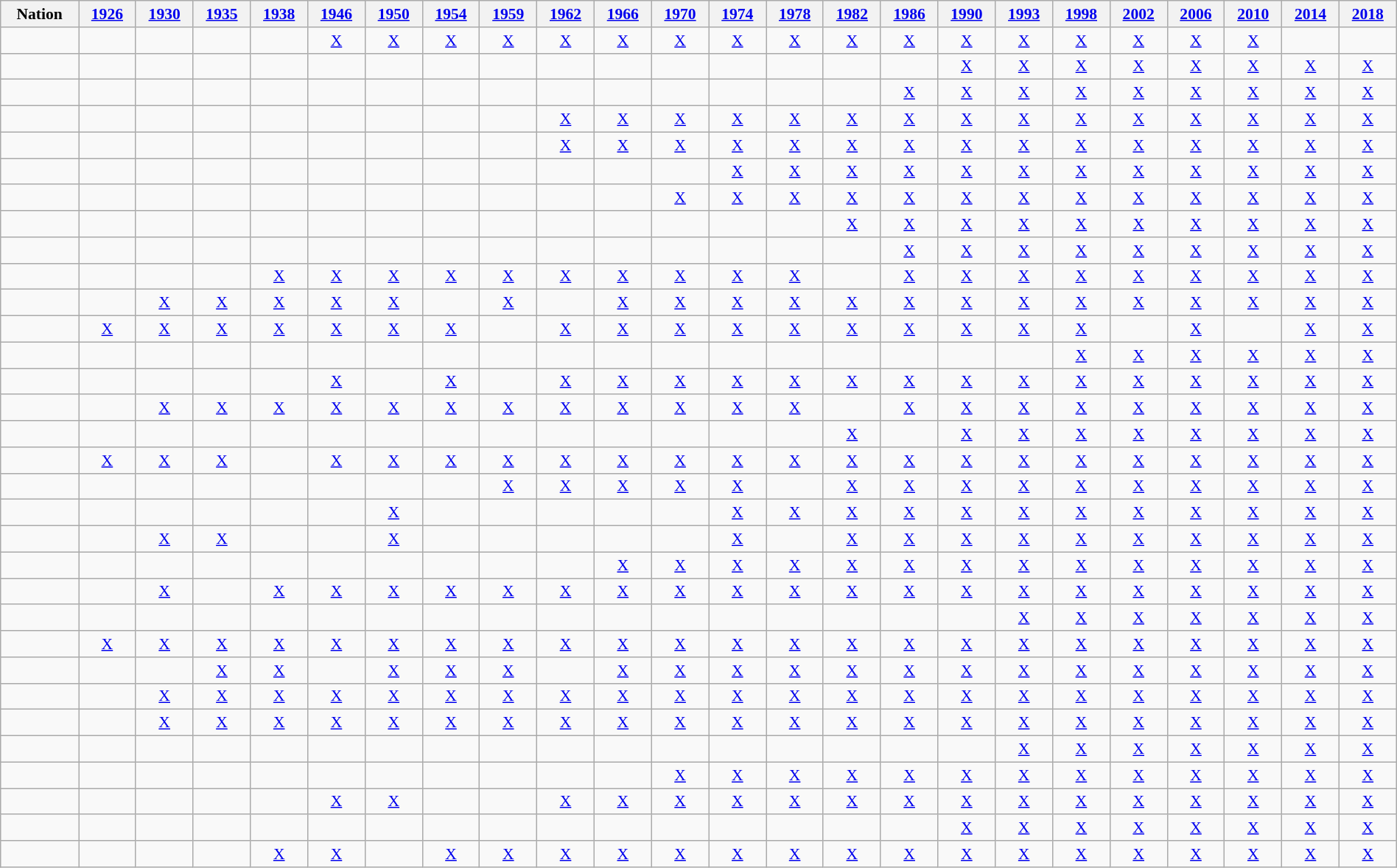<table class="wikitable" style=" text-align:center; font-size:90%;" width="100%">
<tr>
<th>Nation</th>
<th><a href='#'>1926</a></th>
<th><a href='#'>1930</a></th>
<th><a href='#'>1935</a></th>
<th><a href='#'>1938</a></th>
<th><a href='#'>1946</a></th>
<th><a href='#'>1950</a></th>
<th><a href='#'>1954</a></th>
<th><a href='#'>1959</a></th>
<th><a href='#'>1962</a></th>
<th><a href='#'>1966</a></th>
<th><a href='#'>1970</a></th>
<th><a href='#'>1974</a></th>
<th><a href='#'>1978</a></th>
<th><a href='#'>1982</a></th>
<th><a href='#'>1986</a></th>
<th><a href='#'>1990</a></th>
<th><a href='#'>1993</a></th>
<th><a href='#'>1998</a></th>
<th><a href='#'>2002</a></th>
<th><a href='#'>2006</a></th>
<th><a href='#'>2010</a></th>
<th><a href='#'>2014</a></th>
<th><a href='#'>2018</a></th>
</tr>
<tr>
<td align=left></td>
<td></td>
<td></td>
<td></td>
<td></td>
<td><a href='#'>X</a></td>
<td><a href='#'>X</a></td>
<td><a href='#'>X</a></td>
<td><a href='#'>X</a></td>
<td><a href='#'>X</a></td>
<td><a href='#'>X</a></td>
<td><a href='#'>X</a></td>
<td><a href='#'>X</a></td>
<td><a href='#'>X</a></td>
<td><a href='#'>X</a></td>
<td><a href='#'>X</a></td>
<td><a href='#'>X</a></td>
<td><a href='#'>X</a></td>
<td><a href='#'>X</a></td>
<td><a href='#'>X</a></td>
<td><a href='#'>X</a></td>
<td><a href='#'>X</a></td>
<td></td>
<td></td>
</tr>
<tr>
<td align=left></td>
<td></td>
<td></td>
<td></td>
<td></td>
<td></td>
<td></td>
<td></td>
<td></td>
<td></td>
<td></td>
<td></td>
<td></td>
<td></td>
<td></td>
<td></td>
<td><a href='#'>X</a></td>
<td><a href='#'>X</a></td>
<td><a href='#'>X</a></td>
<td><a href='#'>X</a></td>
<td><a href='#'>X</a></td>
<td><a href='#'>X</a></td>
<td><a href='#'>X</a></td>
<td><a href='#'>X</a></td>
</tr>
<tr>
<td align=left></td>
<td></td>
<td></td>
<td></td>
<td></td>
<td></td>
<td></td>
<td></td>
<td></td>
<td></td>
<td></td>
<td></td>
<td></td>
<td></td>
<td></td>
<td><a href='#'>X</a></td>
<td><a href='#'>X</a></td>
<td><a href='#'>X</a></td>
<td><a href='#'>X</a></td>
<td><a href='#'>X</a></td>
<td><a href='#'>X</a></td>
<td><a href='#'>X</a></td>
<td><a href='#'>X</a></td>
<td><a href='#'>X</a></td>
</tr>
<tr>
<td align=left></td>
<td></td>
<td></td>
<td></td>
<td></td>
<td></td>
<td></td>
<td></td>
<td></td>
<td><a href='#'>X</a></td>
<td><a href='#'>X</a></td>
<td><a href='#'>X</a></td>
<td><a href='#'>X</a></td>
<td><a href='#'>X</a></td>
<td><a href='#'>X</a></td>
<td><a href='#'>X</a></td>
<td><a href='#'>X</a></td>
<td><a href='#'>X</a></td>
<td><a href='#'>X</a></td>
<td><a href='#'>X</a></td>
<td><a href='#'>X</a></td>
<td><a href='#'>X</a></td>
<td><a href='#'>X</a></td>
<td><a href='#'>X</a></td>
</tr>
<tr>
<td align=left></td>
<td></td>
<td></td>
<td></td>
<td></td>
<td></td>
<td></td>
<td></td>
<td></td>
<td><a href='#'>X</a></td>
<td><a href='#'>X</a></td>
<td><a href='#'>X</a></td>
<td><a href='#'>X</a></td>
<td><a href='#'>X</a></td>
<td><a href='#'>X</a></td>
<td><a href='#'>X</a></td>
<td><a href='#'>X</a></td>
<td><a href='#'>X</a></td>
<td><a href='#'>X</a></td>
<td><a href='#'>X</a></td>
<td><a href='#'>X</a></td>
<td><a href='#'>X</a></td>
<td><a href='#'>X</a></td>
<td><a href='#'>X</a></td>
</tr>
<tr>
<td align=left></td>
<td></td>
<td></td>
<td></td>
<td></td>
<td></td>
<td></td>
<td></td>
<td></td>
<td></td>
<td></td>
<td></td>
<td><a href='#'>X</a></td>
<td><a href='#'>X</a></td>
<td><a href='#'>X</a></td>
<td><a href='#'>X</a></td>
<td><a href='#'>X</a></td>
<td><a href='#'>X</a></td>
<td><a href='#'>X</a></td>
<td><a href='#'>X</a></td>
<td><a href='#'>X</a></td>
<td><a href='#'>X</a></td>
<td><a href='#'>X</a></td>
<td><a href='#'>X</a></td>
</tr>
<tr>
<td align=left></td>
<td></td>
<td></td>
<td></td>
<td></td>
<td></td>
<td></td>
<td></td>
<td></td>
<td></td>
<td></td>
<td><a href='#'>X</a></td>
<td><a href='#'>X</a></td>
<td><a href='#'>X</a></td>
<td><a href='#'>X</a></td>
<td><a href='#'>X</a></td>
<td><a href='#'>X</a></td>
<td><a href='#'>X</a></td>
<td><a href='#'>X</a></td>
<td><a href='#'>X</a></td>
<td><a href='#'>X</a></td>
<td><a href='#'>X</a></td>
<td><a href='#'>X</a></td>
<td><a href='#'>X</a></td>
</tr>
<tr>
<td align=left></td>
<td></td>
<td></td>
<td></td>
<td></td>
<td></td>
<td></td>
<td></td>
<td></td>
<td></td>
<td></td>
<td></td>
<td></td>
<td></td>
<td><a href='#'>X</a></td>
<td><a href='#'>X</a></td>
<td><a href='#'>X</a></td>
<td><a href='#'>X</a></td>
<td><a href='#'>X</a></td>
<td><a href='#'>X</a></td>
<td><a href='#'>X</a></td>
<td><a href='#'>X</a></td>
<td><a href='#'>X</a></td>
<td><a href='#'>X</a></td>
</tr>
<tr>
<td align=left></td>
<td></td>
<td></td>
<td></td>
<td></td>
<td></td>
<td></td>
<td></td>
<td></td>
<td></td>
<td></td>
<td></td>
<td></td>
<td></td>
<td></td>
<td><a href='#'>X</a></td>
<td><a href='#'>X</a></td>
<td><a href='#'>X</a></td>
<td><a href='#'>X</a></td>
<td><a href='#'>X</a></td>
<td><a href='#'>X</a></td>
<td><a href='#'>X</a></td>
<td><a href='#'>X</a></td>
<td><a href='#'>X</a></td>
</tr>
<tr>
<td align=left></td>
<td></td>
<td></td>
<td></td>
<td><a href='#'>X</a></td>
<td><a href='#'>X</a></td>
<td><a href='#'>X</a></td>
<td><a href='#'>X</a></td>
<td><a href='#'>X</a></td>
<td><a href='#'>X</a></td>
<td><a href='#'>X</a></td>
<td><a href='#'>X</a></td>
<td><a href='#'>X</a></td>
<td><a href='#'>X</a></td>
<td></td>
<td><a href='#'>X</a></td>
<td><a href='#'>X</a></td>
<td><a href='#'>X</a></td>
<td><a href='#'>X</a></td>
<td><a href='#'>X</a></td>
<td><a href='#'>X</a></td>
<td><a href='#'>X</a></td>
<td><a href='#'>X</a></td>
<td><a href='#'>X</a></td>
</tr>
<tr>
<td align=left></td>
<td></td>
<td><a href='#'>X</a></td>
<td><a href='#'>X</a></td>
<td><a href='#'>X</a></td>
<td><a href='#'>X</a></td>
<td><a href='#'>X</a></td>
<td></td>
<td><a href='#'>X</a></td>
<td></td>
<td><a href='#'>X</a></td>
<td><a href='#'>X</a></td>
<td><a href='#'>X</a></td>
<td><a href='#'>X</a></td>
<td><a href='#'>X</a></td>
<td><a href='#'>X</a></td>
<td><a href='#'>X</a></td>
<td><a href='#'>X</a></td>
<td><a href='#'>X</a></td>
<td><a href='#'>X</a></td>
<td><a href='#'>X</a></td>
<td><a href='#'>X</a></td>
<td><a href='#'>X</a></td>
<td><a href='#'>X</a></td>
</tr>
<tr>
<td align=left></td>
<td><a href='#'>X</a></td>
<td><a href='#'>X</a></td>
<td><a href='#'>X</a></td>
<td><a href='#'>X</a></td>
<td><a href='#'>X</a></td>
<td><a href='#'>X</a></td>
<td><a href='#'>X</a></td>
<td></td>
<td><a href='#'>X</a></td>
<td><a href='#'>X</a></td>
<td><a href='#'>X</a></td>
<td><a href='#'>X</a></td>
<td><a href='#'>X</a></td>
<td><a href='#'>X</a></td>
<td><a href='#'>X</a></td>
<td><a href='#'>X</a></td>
<td><a href='#'>X</a></td>
<td><a href='#'>X</a></td>
<td></td>
<td><a href='#'>X</a></td>
<td></td>
<td><a href='#'>X</a></td>
<td><a href='#'>X</a></td>
</tr>
<tr>
<td align=left></td>
<td></td>
<td></td>
<td></td>
<td></td>
<td></td>
<td></td>
<td></td>
<td></td>
<td></td>
<td></td>
<td></td>
<td></td>
<td></td>
<td></td>
<td></td>
<td></td>
<td></td>
<td><a href='#'>X</a></td>
<td><a href='#'>X</a></td>
<td><a href='#'>X</a></td>
<td><a href='#'>X</a></td>
<td><a href='#'>X</a></td>
<td><a href='#'>X</a></td>
</tr>
<tr>
<td align=left></td>
<td></td>
<td></td>
<td></td>
<td></td>
<td><a href='#'>X</a></td>
<td></td>
<td><a href='#'>X</a></td>
<td></td>
<td><a href='#'>X</a></td>
<td><a href='#'>X</a></td>
<td><a href='#'>X</a></td>
<td><a href='#'>X</a></td>
<td><a href='#'>X</a></td>
<td><a href='#'>X</a></td>
<td><a href='#'>X</a></td>
<td><a href='#'>X</a></td>
<td><a href='#'>X</a></td>
<td><a href='#'>X</a></td>
<td><a href='#'>X</a></td>
<td><a href='#'>X</a></td>
<td><a href='#'>X</a></td>
<td><a href='#'>X</a></td>
<td><a href='#'>X</a></td>
</tr>
<tr>
<td align=left></td>
<td></td>
<td><a href='#'>X</a></td>
<td><a href='#'>X</a></td>
<td><a href='#'>X</a></td>
<td><a href='#'>X</a></td>
<td><a href='#'>X</a></td>
<td><a href='#'>X</a></td>
<td><a href='#'>X</a></td>
<td><a href='#'>X</a></td>
<td><a href='#'>X</a></td>
<td><a href='#'>X</a></td>
<td><a href='#'>X</a></td>
<td><a href='#'>X</a></td>
<td></td>
<td><a href='#'>X</a></td>
<td><a href='#'>X</a></td>
<td><a href='#'>X</a></td>
<td><a href='#'>X</a></td>
<td><a href='#'>X</a></td>
<td><a href='#'>X</a></td>
<td><a href='#'>X</a></td>
<td><a href='#'>X</a></td>
<td><a href='#'>X</a></td>
</tr>
<tr>
<td align=left></td>
<td></td>
<td></td>
<td></td>
<td></td>
<td></td>
<td></td>
<td></td>
<td></td>
<td></td>
<td></td>
<td></td>
<td></td>
<td></td>
<td><a href='#'>X</a></td>
<td></td>
<td><a href='#'>X</a></td>
<td><a href='#'>X</a></td>
<td><a href='#'>X</a></td>
<td><a href='#'>X</a></td>
<td><a href='#'>X</a></td>
<td><a href='#'>X</a></td>
<td><a href='#'>X</a></td>
<td><a href='#'>X</a></td>
</tr>
<tr>
<td align=left></td>
<td><a href='#'>X</a></td>
<td><a href='#'>X</a></td>
<td><a href='#'>X</a></td>
<td></td>
<td><a href='#'>X</a></td>
<td><a href='#'>X</a></td>
<td><a href='#'>X</a></td>
<td><a href='#'>X</a></td>
<td><a href='#'>X</a></td>
<td><a href='#'>X</a></td>
<td><a href='#'>X</a></td>
<td><a href='#'>X</a></td>
<td><a href='#'>X</a></td>
<td><a href='#'>X</a></td>
<td><a href='#'>X</a></td>
<td><a href='#'>X</a></td>
<td><a href='#'>X</a></td>
<td><a href='#'>X</a></td>
<td><a href='#'>X</a></td>
<td><a href='#'>X</a></td>
<td><a href='#'>X</a></td>
<td><a href='#'>X</a></td>
<td><a href='#'>X</a></td>
</tr>
<tr>
<td align=left></td>
<td></td>
<td></td>
<td></td>
<td></td>
<td></td>
<td></td>
<td></td>
<td><a href='#'>X</a></td>
<td><a href='#'>X</a></td>
<td><a href='#'>X</a></td>
<td><a href='#'>X</a></td>
<td><a href='#'>X</a></td>
<td></td>
<td><a href='#'>X</a></td>
<td><a href='#'>X</a></td>
<td><a href='#'>X</a></td>
<td><a href='#'>X</a></td>
<td><a href='#'>X</a></td>
<td><a href='#'>X</a></td>
<td><a href='#'>X</a></td>
<td><a href='#'>X</a></td>
<td><a href='#'>X</a></td>
<td><a href='#'>X</a></td>
</tr>
<tr>
<td align=left></td>
<td></td>
<td></td>
<td></td>
<td></td>
<td></td>
<td><a href='#'>X</a></td>
<td></td>
<td></td>
<td></td>
<td></td>
<td></td>
<td><a href='#'>X</a></td>
<td><a href='#'>X</a></td>
<td><a href='#'>X</a></td>
<td><a href='#'>X</a></td>
<td><a href='#'>X</a></td>
<td><a href='#'>X</a></td>
<td><a href='#'>X</a></td>
<td><a href='#'>X</a></td>
<td><a href='#'>X</a></td>
<td><a href='#'>X</a></td>
<td><a href='#'>X</a></td>
<td><a href='#'>X</a></td>
</tr>
<tr>
<td align=left></td>
<td></td>
<td><a href='#'>X</a></td>
<td><a href='#'>X</a></td>
<td></td>
<td></td>
<td><a href='#'>X</a></td>
<td></td>
<td></td>
<td></td>
<td></td>
<td></td>
<td><a href='#'>X</a></td>
<td></td>
<td><a href='#'>X</a></td>
<td><a href='#'>X</a></td>
<td><a href='#'>X</a></td>
<td><a href='#'>X</a></td>
<td><a href='#'>X</a></td>
<td><a href='#'>X</a></td>
<td><a href='#'>X</a></td>
<td><a href='#'>X</a></td>
<td><a href='#'>X</a></td>
<td><a href='#'>X</a></td>
</tr>
<tr>
<td align=left></td>
<td></td>
<td></td>
<td></td>
<td></td>
<td></td>
<td></td>
<td></td>
<td></td>
<td></td>
<td><a href='#'>X</a></td>
<td><a href='#'>X</a></td>
<td><a href='#'>X</a></td>
<td><a href='#'>X</a></td>
<td><a href='#'>X</a></td>
<td><a href='#'>X</a></td>
<td><a href='#'>X</a></td>
<td><a href='#'>X</a></td>
<td><a href='#'>X</a></td>
<td><a href='#'>X</a></td>
<td><a href='#'>X</a></td>
<td><a href='#'>X</a></td>
<td><a href='#'>X</a></td>
<td><a href='#'>X</a></td>
</tr>
<tr>
<td align=left></td>
<td></td>
<td><a href='#'>X</a></td>
<td></td>
<td><a href='#'>X</a></td>
<td><a href='#'>X</a></td>
<td><a href='#'>X</a></td>
<td><a href='#'>X</a></td>
<td><a href='#'>X</a></td>
<td><a href='#'>X</a></td>
<td><a href='#'>X</a></td>
<td><a href='#'>X</a></td>
<td><a href='#'>X</a></td>
<td><a href='#'>X</a></td>
<td><a href='#'>X</a></td>
<td><a href='#'>X</a></td>
<td><a href='#'>X</a></td>
<td><a href='#'>X</a></td>
<td><a href='#'>X</a></td>
<td><a href='#'>X</a></td>
<td><a href='#'>X</a></td>
<td><a href='#'>X</a></td>
<td><a href='#'>X</a></td>
<td><a href='#'>X</a></td>
</tr>
<tr>
<td align=left></td>
<td></td>
<td></td>
<td></td>
<td></td>
<td></td>
<td></td>
<td></td>
<td></td>
<td></td>
<td></td>
<td></td>
<td></td>
<td></td>
<td></td>
<td></td>
<td></td>
<td><a href='#'>X</a></td>
<td><a href='#'>X</a></td>
<td><a href='#'>X</a></td>
<td><a href='#'>X</a></td>
<td><a href='#'>X</a></td>
<td><a href='#'>X</a></td>
<td><a href='#'>X</a></td>
</tr>
<tr>
<td align=left></td>
<td><a href='#'>X</a></td>
<td><a href='#'>X</a></td>
<td><a href='#'>X</a></td>
<td><a href='#'>X</a></td>
<td><a href='#'>X</a></td>
<td><a href='#'>X</a></td>
<td><a href='#'>X</a></td>
<td><a href='#'>X</a></td>
<td><a href='#'>X</a></td>
<td><a href='#'>X</a></td>
<td><a href='#'>X</a></td>
<td><a href='#'>X</a></td>
<td><a href='#'>X</a></td>
<td><a href='#'>X</a></td>
<td><a href='#'>X</a></td>
<td><a href='#'>X</a></td>
<td><a href='#'>X</a></td>
<td><a href='#'>X</a></td>
<td><a href='#'>X</a></td>
<td><a href='#'>X</a></td>
<td><a href='#'>X</a></td>
<td><a href='#'>X</a></td>
<td><a href='#'>X</a></td>
</tr>
<tr>
<td align=left></td>
<td></td>
<td></td>
<td><a href='#'>X</a></td>
<td><a href='#'>X</a></td>
<td></td>
<td><a href='#'>X</a></td>
<td><a href='#'>X</a></td>
<td><a href='#'>X</a></td>
<td></td>
<td><a href='#'>X</a></td>
<td><a href='#'>X</a></td>
<td><a href='#'>X</a></td>
<td><a href='#'>X</a></td>
<td><a href='#'>X</a></td>
<td><a href='#'>X</a></td>
<td><a href='#'>X</a></td>
<td><a href='#'>X</a></td>
<td><a href='#'>X</a></td>
<td><a href='#'>X</a></td>
<td><a href='#'>X</a></td>
<td><a href='#'>X</a></td>
<td><a href='#'>X</a></td>
<td><a href='#'>X</a></td>
</tr>
<tr>
<td align=left></td>
<td></td>
<td><a href='#'>X</a></td>
<td><a href='#'>X</a></td>
<td><a href='#'>X</a></td>
<td><a href='#'>X</a></td>
<td><a href='#'>X</a></td>
<td><a href='#'>X</a></td>
<td><a href='#'>X</a></td>
<td><a href='#'>X</a></td>
<td><a href='#'>X</a></td>
<td><a href='#'>X</a></td>
<td><a href='#'>X</a></td>
<td><a href='#'>X</a></td>
<td><a href='#'>X</a></td>
<td><a href='#'>X</a></td>
<td><a href='#'>X</a></td>
<td><a href='#'>X</a></td>
<td><a href='#'>X</a></td>
<td><a href='#'>X</a></td>
<td><a href='#'>X</a></td>
<td><a href='#'>X</a></td>
<td><a href='#'>X</a></td>
<td><a href='#'>X</a></td>
</tr>
<tr>
<td align=left></td>
<td></td>
<td><a href='#'>X</a></td>
<td><a href='#'>X</a></td>
<td><a href='#'>X</a></td>
<td><a href='#'>X</a></td>
<td><a href='#'>X</a></td>
<td><a href='#'>X</a></td>
<td><a href='#'>X</a></td>
<td><a href='#'>X</a></td>
<td><a href='#'>X</a></td>
<td><a href='#'>X</a></td>
<td><a href='#'>X</a></td>
<td><a href='#'>X</a></td>
<td><a href='#'>X</a></td>
<td><a href='#'>X</a></td>
<td><a href='#'>X</a></td>
<td><a href='#'>X</a></td>
<td><a href='#'>X</a></td>
<td><a href='#'>X</a></td>
<td><a href='#'>X</a></td>
<td><a href='#'>X</a></td>
<td><a href='#'>X</a></td>
<td><a href='#'>X</a></td>
</tr>
<tr>
<td align=left></td>
<td></td>
<td></td>
<td></td>
<td></td>
<td></td>
<td></td>
<td></td>
<td></td>
<td></td>
<td></td>
<td></td>
<td></td>
<td></td>
<td></td>
<td></td>
<td></td>
<td><a href='#'>X</a></td>
<td><a href='#'>X</a></td>
<td><a href='#'>X</a></td>
<td><a href='#'>X</a></td>
<td><a href='#'>X</a></td>
<td><a href='#'>X</a></td>
<td><a href='#'>X</a></td>
</tr>
<tr>
<td align=left></td>
<td></td>
<td></td>
<td></td>
<td></td>
<td></td>
<td></td>
<td></td>
<td></td>
<td></td>
<td></td>
<td><a href='#'>X</a></td>
<td><a href='#'>X</a></td>
<td><a href='#'>X</a></td>
<td><a href='#'>X</a></td>
<td><a href='#'>X</a></td>
<td><a href='#'>X</a></td>
<td><a href='#'>X</a></td>
<td><a href='#'>X</a></td>
<td><a href='#'>X</a></td>
<td><a href='#'>X</a></td>
<td><a href='#'>X</a></td>
<td><a href='#'>X</a></td>
<td><a href='#'>X</a></td>
</tr>
<tr>
<td align=left></td>
<td></td>
<td></td>
<td></td>
<td></td>
<td><a href='#'>X</a></td>
<td><a href='#'>X</a></td>
<td></td>
<td></td>
<td><a href='#'>X</a></td>
<td><a href='#'>X</a></td>
<td><a href='#'>X</a></td>
<td><a href='#'>X</a></td>
<td><a href='#'>X</a></td>
<td><a href='#'>X</a></td>
<td><a href='#'>X</a></td>
<td><a href='#'>X</a></td>
<td><a href='#'>X</a></td>
<td><a href='#'>X</a></td>
<td><a href='#'>X</a></td>
<td><a href='#'>X</a></td>
<td><a href='#'>X</a></td>
<td><a href='#'>X</a></td>
<td><a href='#'>X</a></td>
</tr>
<tr>
<td align=left></td>
<td></td>
<td></td>
<td></td>
<td></td>
<td></td>
<td></td>
<td></td>
<td></td>
<td></td>
<td></td>
<td></td>
<td></td>
<td></td>
<td></td>
<td></td>
<td><a href='#'>X</a></td>
<td><a href='#'>X</a></td>
<td><a href='#'>X</a></td>
<td><a href='#'>X</a></td>
<td><a href='#'>X</a></td>
<td><a href='#'>X</a></td>
<td><a href='#'>X</a></td>
<td><a href='#'>X</a></td>
</tr>
<tr>
<td align=left></td>
<td></td>
<td></td>
<td></td>
<td><a href='#'>X</a></td>
<td><a href='#'>X</a></td>
<td></td>
<td><a href='#'>X</a></td>
<td><a href='#'>X</a></td>
<td><a href='#'>X</a></td>
<td><a href='#'>X</a></td>
<td><a href='#'>X</a></td>
<td><a href='#'>X</a></td>
<td><a href='#'>X</a></td>
<td><a href='#'>X</a></td>
<td><a href='#'>X</a></td>
<td><a href='#'>X</a></td>
<td><a href='#'>X</a></td>
<td><a href='#'>X</a></td>
<td><a href='#'>X</a></td>
<td><a href='#'>X</a></td>
<td><a href='#'>X</a></td>
<td><a href='#'>X</a></td>
<td><a href='#'>X</a></td>
</tr>
</table>
